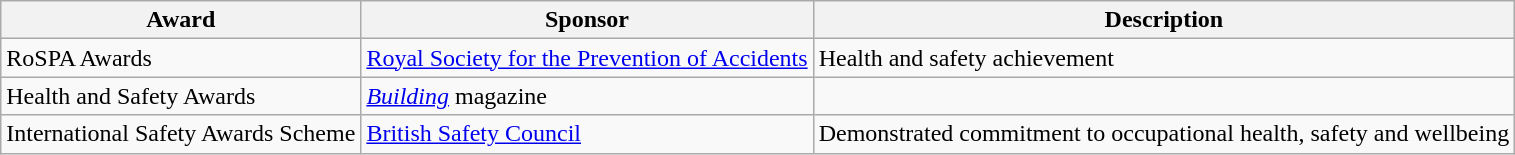<table class="wikitable sortable">
<tr>
<th>Award</th>
<th>Sponsor</th>
<th>Description</th>
</tr>
<tr>
<td>RoSPA Awards</td>
<td><a href='#'>Royal Society for the Prevention of Accidents</a></td>
<td>Health and safety achievement</td>
</tr>
<tr>
<td>Health and Safety Awards</td>
<td><em><a href='#'>Building</a></em> magazine</td>
<td></td>
</tr>
<tr>
<td>International Safety Awards Scheme</td>
<td><a href='#'>British Safety Council</a></td>
<td>Demonstrated commitment to occupational health, safety and wellbeing</td>
</tr>
</table>
